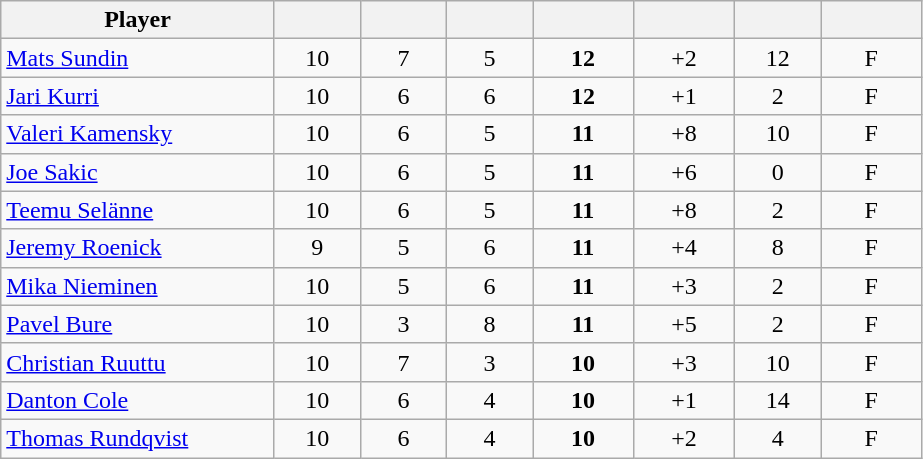<table class="wikitable sortable" style="text-align:center;">
<tr>
<th style="width:175px;">Player</th>
<th style="width:50px;"></th>
<th style="width:50px;"></th>
<th style="width:50px;"></th>
<th style="width:60px;"></th>
<th style="width:60px;"></th>
<th style="width:50px;"></th>
<th style="width:60px;"></th>
</tr>
<tr>
<td style="text-align:left;"> <a href='#'>Mats Sundin</a></td>
<td>10</td>
<td>7</td>
<td>5</td>
<td><strong>12</strong></td>
<td>+2</td>
<td>12</td>
<td>F</td>
</tr>
<tr>
<td style="text-align:left;"> <a href='#'>Jari Kurri</a></td>
<td>10</td>
<td>6</td>
<td>6</td>
<td><strong>12</strong></td>
<td>+1</td>
<td>2</td>
<td>F</td>
</tr>
<tr>
<td style="text-align:left;"> <a href='#'>Valeri Kamensky</a></td>
<td>10</td>
<td>6</td>
<td>5</td>
<td><strong>11</strong></td>
<td>+8</td>
<td>10</td>
<td>F</td>
</tr>
<tr>
<td style="text-align:left;"> <a href='#'>Joe Sakic</a></td>
<td>10</td>
<td>6</td>
<td>5</td>
<td><strong>11</strong></td>
<td>+6</td>
<td>0</td>
<td>F</td>
</tr>
<tr>
<td style="text-align:left;"> <a href='#'>Teemu Selänne</a></td>
<td>10</td>
<td>6</td>
<td>5</td>
<td><strong>11</strong></td>
<td>+8</td>
<td>2</td>
<td>F</td>
</tr>
<tr>
<td style="text-align:left;"> <a href='#'>Jeremy Roenick</a></td>
<td>9</td>
<td>5</td>
<td>6</td>
<td><strong>11</strong></td>
<td>+4</td>
<td>8</td>
<td>F</td>
</tr>
<tr>
<td style="text-align:left;"> <a href='#'>Mika Nieminen</a></td>
<td>10</td>
<td>5</td>
<td>6</td>
<td><strong>11</strong></td>
<td>+3</td>
<td>2</td>
<td>F</td>
</tr>
<tr>
<td style="text-align:left;"> <a href='#'>Pavel Bure</a></td>
<td>10</td>
<td>3</td>
<td>8</td>
<td><strong>11</strong></td>
<td>+5</td>
<td>2</td>
<td>F</td>
</tr>
<tr>
<td style="text-align:left;"> <a href='#'>Christian Ruuttu</a></td>
<td>10</td>
<td>7</td>
<td>3</td>
<td><strong>10</strong></td>
<td>+3</td>
<td>10</td>
<td>F</td>
</tr>
<tr>
<td style="text-align:left;"> <a href='#'>Danton Cole</a></td>
<td>10</td>
<td>6</td>
<td>4</td>
<td><strong>10</strong></td>
<td>+1</td>
<td>14</td>
<td>F</td>
</tr>
<tr>
<td style="text-align:left;"> <a href='#'>Thomas Rundqvist</a></td>
<td>10</td>
<td>6</td>
<td>4</td>
<td><strong>10</strong></td>
<td>+2</td>
<td>4</td>
<td>F</td>
</tr>
</table>
